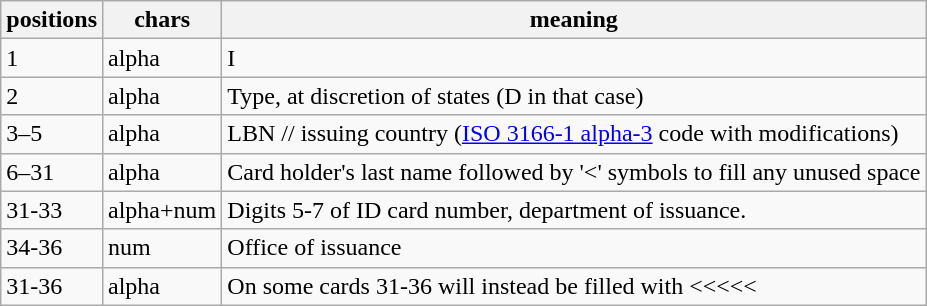<table class="wikitable">
<tr>
<th>positions</th>
<th>chars</th>
<th>meaning</th>
</tr>
<tr>
<td>1</td>
<td>alpha</td>
<td>I</td>
</tr>
<tr>
<td>2</td>
<td>alpha</td>
<td>Type, at discretion of states (D in that case)</td>
</tr>
<tr>
<td>3–5</td>
<td>alpha</td>
<td>LBN // issuing country (<a href='#'>ISO 3166-1 alpha-3</a> code with modifications)</td>
</tr>
<tr>
<td>6–31</td>
<td>alpha</td>
<td>Card holder's last name followed by '<' symbols to fill any unused space</td>
</tr>
<tr>
<td>31-33</td>
<td>alpha+num</td>
<td>Digits 5-7 of ID card number, department of issuance.</td>
</tr>
<tr>
<td>34-36</td>
<td>num</td>
<td>Office of issuance</td>
</tr>
<tr>
<td>31-36</td>
<td>alpha</td>
<td>On some cards 31-36 will instead be filled with <<<<<</td>
</tr>
</table>
